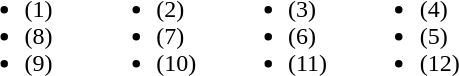<table>
<tr>
<td valign="top" width=20%><br><ul><li> (1)</li><li> (8)</li><li> (9)</li></ul></td>
<td valign="top" width=20%><br><ul><li> (2)</li><li> (7)</li><li> (10)</li></ul></td>
<td valign="top" width=20%><br><ul><li> (3)</li><li> (6)</li><li> (11)</li></ul></td>
<td valign="top" width=20%><br><ul><li> (4)</li><li> (5)</li><li> (12)</li></ul></td>
</tr>
</table>
